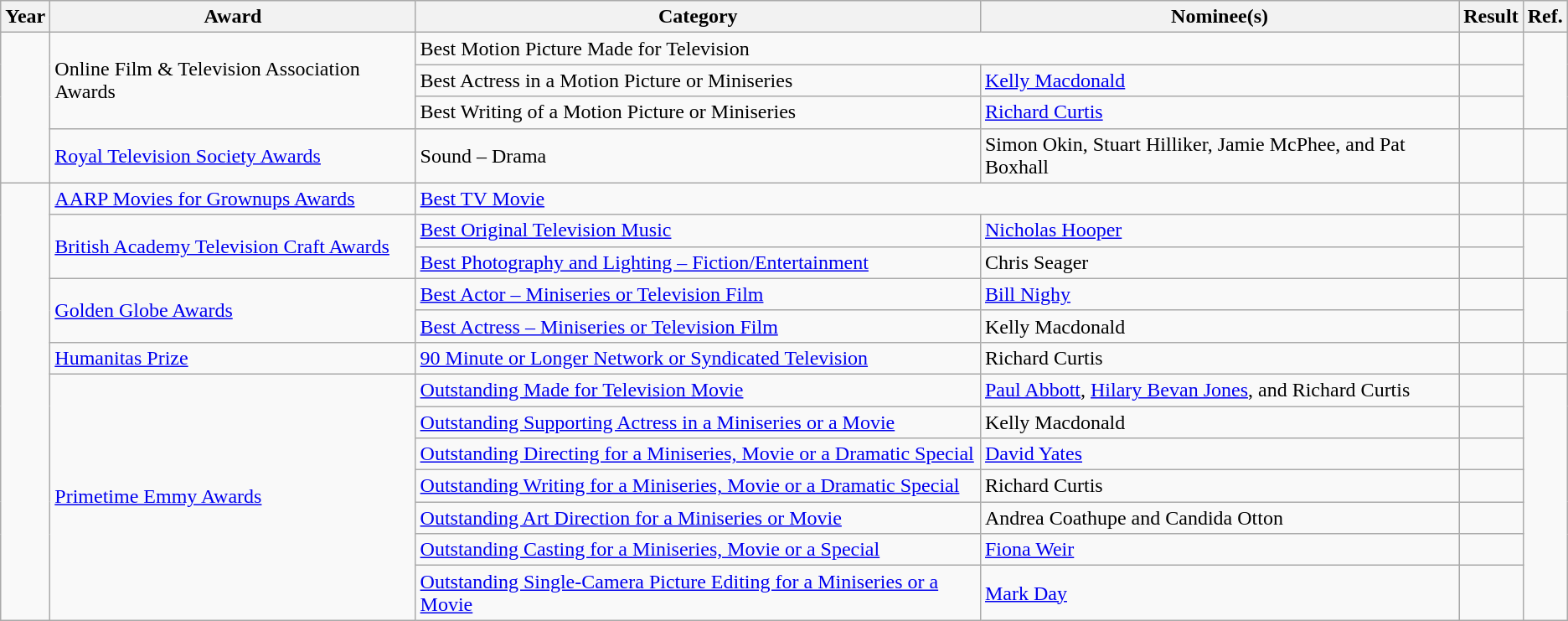<table class="wikitable sortable">
<tr>
<th>Year</th>
<th>Award</th>
<th>Category</th>
<th>Nominee(s)</th>
<th>Result</th>
<th>Ref.</th>
</tr>
<tr>
<td rowspan="4"></td>
<td rowspan="3">Online Film & Television Association Awards</td>
<td colspan="2">Best Motion Picture Made for Television</td>
<td></td>
<td align="center" rowspan="3"></td>
</tr>
<tr>
<td>Best Actress in a Motion Picture or Miniseries</td>
<td><a href='#'>Kelly Macdonald</a></td>
<td></td>
</tr>
<tr>
<td>Best Writing of a Motion Picture or Miniseries</td>
<td><a href='#'>Richard Curtis</a></td>
<td></td>
</tr>
<tr>
<td><a href='#'>Royal Television Society Awards</a></td>
<td>Sound – Drama</td>
<td>Simon Okin, Stuart Hilliker, Jamie McPhee, and Pat Boxhall</td>
<td></td>
<td align="center"></td>
</tr>
<tr>
<td rowspan="13"></td>
<td><a href='#'>AARP Movies for Grownups Awards</a></td>
<td colspan="2"><a href='#'>Best TV Movie</a></td>
<td></td>
<td align="center"></td>
</tr>
<tr>
<td rowspan="2"><a href='#'>British Academy Television Craft Awards</a></td>
<td><a href='#'>Best Original Television Music</a></td>
<td><a href='#'>Nicholas Hooper</a></td>
<td></td>
<td align="center" rowspan="2"></td>
</tr>
<tr>
<td><a href='#'>Best Photography and Lighting – Fiction/Entertainment</a></td>
<td>Chris Seager</td>
<td></td>
</tr>
<tr>
<td rowspan="2"><a href='#'>Golden Globe Awards</a></td>
<td><a href='#'>Best Actor – Miniseries or Television Film</a></td>
<td><a href='#'>Bill Nighy</a></td>
<td></td>
<td align="center" rowspan="2"></td>
</tr>
<tr>
<td><a href='#'>Best Actress – Miniseries or Television Film</a></td>
<td>Kelly Macdonald</td>
<td></td>
</tr>
<tr>
<td><a href='#'>Humanitas Prize</a></td>
<td><a href='#'>90 Minute or Longer Network or Syndicated Television</a></td>
<td>Richard Curtis</td>
<td></td>
<td align="center"></td>
</tr>
<tr>
<td rowspan="7"><a href='#'>Primetime Emmy Awards</a></td>
<td><a href='#'>Outstanding Made for Television Movie</a></td>
<td><a href='#'>Paul Abbott</a>, <a href='#'>Hilary Bevan Jones</a>, and Richard Curtis</td>
<td></td>
<td align="center" rowspan="7"></td>
</tr>
<tr>
<td><a href='#'>Outstanding Supporting Actress in a Miniseries or a Movie</a></td>
<td>Kelly Macdonald</td>
<td></td>
</tr>
<tr>
<td><a href='#'>Outstanding Directing for a Miniseries, Movie or a Dramatic Special</a></td>
<td><a href='#'>David Yates</a></td>
<td></td>
</tr>
<tr>
<td><a href='#'>Outstanding Writing for a Miniseries, Movie or a Dramatic Special</a></td>
<td>Richard Curtis</td>
<td></td>
</tr>
<tr>
<td><a href='#'>Outstanding Art Direction for a Miniseries or Movie</a></td>
<td>Andrea Coathupe and Candida Otton</td>
<td></td>
</tr>
<tr>
<td><a href='#'>Outstanding Casting for a Miniseries, Movie or a Special</a></td>
<td><a href='#'>Fiona Weir</a></td>
<td></td>
</tr>
<tr>
<td><a href='#'>Outstanding Single-Camera Picture Editing for a Miniseries or a Movie</a></td>
<td><a href='#'>Mark Day</a></td>
<td></td>
</tr>
</table>
